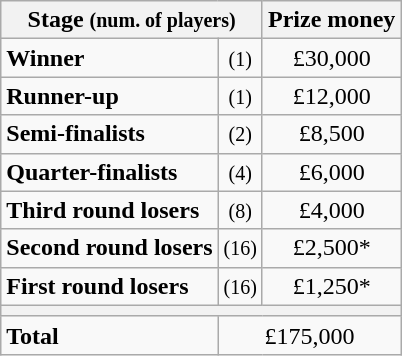<table class="wikitable">
<tr>
<th colspan="2">Stage <small>(num. of players)</small></th>
<th>Prize money</th>
</tr>
<tr>
<td><strong>Winner</strong></td>
<td align="center"><small>(1)</small></td>
<td align="center">£30,000</td>
</tr>
<tr>
<td><strong>Runner-up</strong></td>
<td align="center"><small>(1)</small></td>
<td align="center">£12,000</td>
</tr>
<tr>
<td><strong>Semi-finalists</strong></td>
<td align="center"><small>(2)</small></td>
<td align="center">£8,500</td>
</tr>
<tr>
<td><strong>Quarter-finalists</strong></td>
<td align="center"><small>(4)</small></td>
<td align="center">£6,000</td>
</tr>
<tr>
<td><strong>Third round losers</strong></td>
<td align="center"><small>(8)</small></td>
<td align="center">£4,000</td>
</tr>
<tr>
<td><strong>Second round losers</strong></td>
<td align="center"><small>(16)</small></td>
<td align="center">£2,500*</td>
</tr>
<tr>
<td><strong>First round losers</strong></td>
<td align="center"><small>(16)</small></td>
<td align="center">£1,250*</td>
</tr>
<tr>
<th colspan="3"></th>
</tr>
<tr>
<td><strong>Total</strong></td>
<td colspan="2" align="center">£175,000</td>
</tr>
</table>
